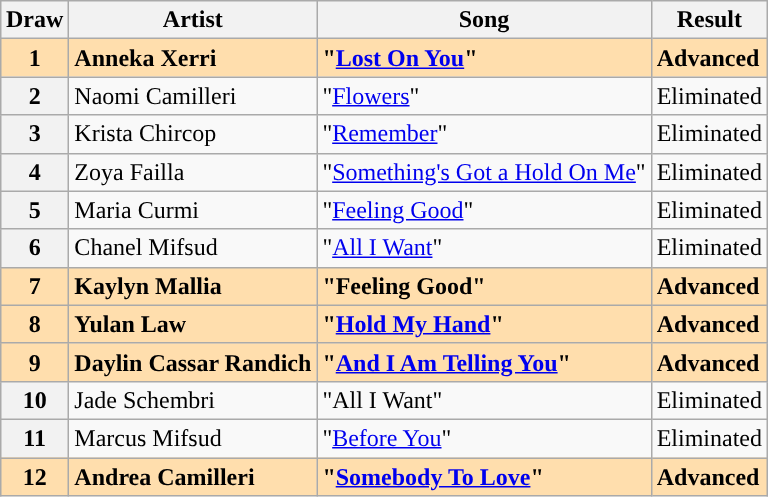<table class="sortable wikitable plainrowheaders" style="margin: 1em auto 1em auto">
<tr>
<th scope="col">Draw</th>
<th scope="col">Artist</th>
<th scope="col">Song </th>
<th>Result</th>
</tr>
<tr style="background: navajowhite;">
<th scope="row" style="text-align:center; background: navajowhite"><strong>1</strong></th>
<td><strong>Anneka Xerri</strong></td>
<td><strong>"<a href='#'>Lost On You</a>" </strong></td>
<td><strong>Advanced</strong></td>
</tr>
<tr>
<th scope="row" style="text-align:center;">2</th>
<td>Naomi Camilleri</td>
<td>"<a href='#'>Flowers</a>" </td>
<td>Eliminated</td>
</tr>
<tr>
<th scope="row" style="text-align:center;">3</th>
<td>Krista Chircop</td>
<td>"<a href='#'>Remember</a>" </td>
<td>Eliminated</td>
</tr>
<tr>
<th scope="row" style="text-align:center;">4</th>
<td>Zoya Failla</td>
<td>"<a href='#'>Something's Got a Hold On Me</a>" </td>
<td>Eliminated</td>
</tr>
<tr>
<th scope="row" style="text-align:center;">5</th>
<td>Maria Curmi</td>
<td>"<a href='#'>Feeling Good</a>" </td>
<td>Eliminated</td>
</tr>
<tr>
<th scope="row" style="text-align:center;">6</th>
<td>Chanel Mifsud</td>
<td>"<a href='#'>All I Want</a>" </td>
<td>Eliminated</td>
</tr>
<tr style="background: navajowhite;">
<th scope="row" style="text-align:center; background: navajowhite"><strong>7</strong></th>
<td><strong>Kaylyn Mallia</strong></td>
<td><strong>"Feeling Good" </strong></td>
<td><strong>Advanced</strong></td>
</tr>
<tr style="background: navajowhite;">
<th scope="row" style="text-align:center; background: navajowhite"><strong>8</strong></th>
<td><strong>Yulan Law</strong></td>
<td><strong>"<a href='#'>Hold My Hand</a>" </strong></td>
<td><strong>Advanced</strong></td>
</tr>
<tr style="background: navajowhite;">
<th scope="row" style="text-align:center; background: navajowhite"><strong>9</strong></th>
<td><strong>Daylin Cassar Randich</strong></td>
<td><strong>"<a href='#'>And I Am Telling You</a>" </strong></td>
<td><strong>Advanced</strong></td>
</tr>
<tr>
<th scope="row" style="text-align:center;">10</th>
<td>Jade Schembri</td>
<td>"All I Want" </td>
<td>Eliminated</td>
</tr>
<tr>
<th scope="row" style="text-align:center;">11</th>
<td>Marcus Mifsud</td>
<td>"<a href='#'>Before You</a>" </td>
<td>Eliminated</td>
</tr>
<tr style="background: navajowhite;">
<th scope="row" style="text-align:center; background: navajowhite"><strong>12</strong></th>
<td><strong>Andrea Camilleri</strong></td>
<td><strong>"<a href='#'>Somebody To Love</a>" </strong></td>
<td><strong>Advanced</strong></td>
</tr>
</table>
